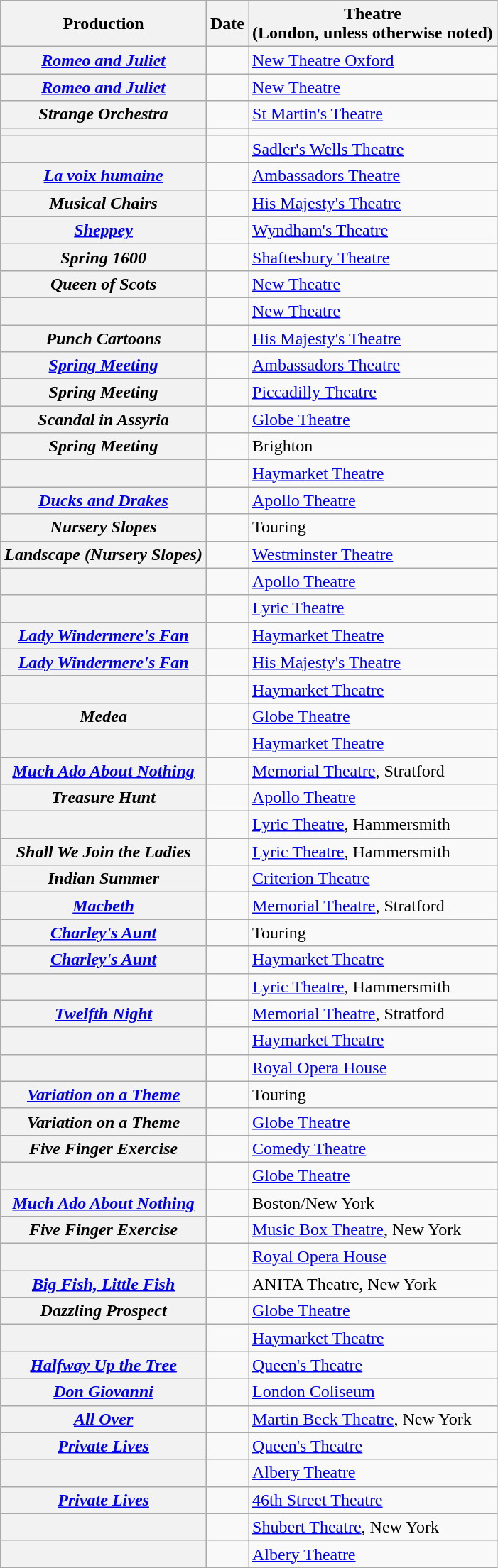<table class="wikitable plainrowheaders sortable" style="margin-right: 0;">
<tr>
<th scope="col">Production</th>
<th scope="col">Date</th>
<th scope="col">Theatre<br>(London, unless otherwise noted)</th>
</tr>
<tr>
<th scope="row"> <em><a href='#'>Romeo and Juliet</a></em></th>
<td></td>
<td><a href='#'>New Theatre Oxford</a></td>
</tr>
<tr>
<th scope="row"><em><a href='#'>Romeo and Juliet</a></em></th>
<td></td>
<td><a href='#'>New Theatre</a></td>
</tr>
<tr>
<th scope="row"><em>Strange Orchestra</em></th>
<td></td>
<td><a href='#'>St Martin's Theatre</a></td>
</tr>
<tr>
<th scope="row"></th>
<td></td>
<td></td>
</tr>
<tr>
<th scope="row"></th>
<td></td>
<td><a href='#'>Sadler's Wells Theatre</a></td>
</tr>
<tr>
<th scope="row"><em><a href='#'>La voix humaine</a></em></th>
<td></td>
<td><a href='#'>Ambassadors Theatre</a></td>
</tr>
<tr>
<th scope="row"><em>Musical Chairs</em></th>
<td></td>
<td><a href='#'>His Majesty's Theatre</a></td>
</tr>
<tr>
<th scope="row"><em><a href='#'>Sheppey</a></em></th>
<td></td>
<td><a href='#'>Wyndham's Theatre</a></td>
</tr>
<tr>
<th scope="row"><em>Spring 1600</em></th>
<td></td>
<td><a href='#'>Shaftesbury Theatre</a></td>
</tr>
<tr>
<th scope="row"><em>Queen of Scots</em></th>
<td></td>
<td><a href='#'>New Theatre</a></td>
</tr>
<tr>
<th scope="row"></th>
<td></td>
<td><a href='#'>New Theatre</a></td>
</tr>
<tr>
<th scope="row"><em>Punch Cartoons</em></th>
<td></td>
<td><a href='#'>His Majesty's Theatre</a></td>
</tr>
<tr>
<th scope="row"> <em><a href='#'>Spring Meeting</a></em></th>
<td></td>
<td><a href='#'>Ambassadors Theatre</a></td>
</tr>
<tr>
<th scope="row"><em>Spring Meeting</em></th>
<td></td>
<td><a href='#'>Piccadilly Theatre</a></td>
</tr>
<tr>
<th scope="row"><em>Scandal in Assyria</em></th>
<td></td>
<td><a href='#'>Globe Theatre</a></td>
</tr>
<tr>
<th scope="row"><em>Spring Meeting</em></th>
<td></td>
<td>Brighton</td>
</tr>
<tr>
<th scope="row"> </th>
<td></td>
<td><a href='#'>Haymarket Theatre</a></td>
</tr>
<tr>
<th scope="row"><em><a href='#'>Ducks and Drakes</a></em></th>
<td></td>
<td><a href='#'>Apollo Theatre</a></td>
</tr>
<tr>
<th scope="row"><em>Nursery Slopes</em></th>
<td></td>
<td>Touring</td>
</tr>
<tr>
<th scope="row"><em>Landscape (Nursery Slopes)</em></th>
<td></td>
<td><a href='#'>Westminster Theatre</a></td>
</tr>
<tr>
<th scope="row"></th>
<td></td>
<td><a href='#'>Apollo Theatre</a></td>
</tr>
<tr>
<th scope="row"></th>
<td></td>
<td><a href='#'>Lyric Theatre</a></td>
</tr>
<tr>
<th scope="row"><em><a href='#'>Lady Windermere's Fan</a></em></th>
<td></td>
<td><a href='#'>Haymarket Theatre</a></td>
</tr>
<tr>
<th scope="row"><em><a href='#'>Lady Windermere's Fan</a></em></th>
<td></td>
<td><a href='#'>His Majesty's Theatre</a></td>
</tr>
<tr>
<th scope="row"></th>
<td></td>
<td><a href='#'>Haymarket Theatre</a></td>
</tr>
<tr>
<th scope="row"><em>Medea</em></th>
<td></td>
<td><a href='#'>Globe Theatre</a></td>
</tr>
<tr>
<th scope="row"></th>
<td></td>
<td><a href='#'>Haymarket Theatre</a></td>
</tr>
<tr>
<th scope="row"><em><a href='#'>Much Ado About Nothing</a></em></th>
<td></td>
<td><a href='#'>Memorial Theatre</a>, Stratford</td>
</tr>
<tr>
<th scope="row"><em>Treasure Hunt</em></th>
<td></td>
<td><a href='#'>Apollo Theatre</a></td>
</tr>
<tr>
<th scope="row"> </th>
<td></td>
<td><a href='#'>Lyric Theatre</a>, Hammersmith</td>
</tr>
<tr>
<th scope="row"><em>Shall We Join the Ladies</em></th>
<td></td>
<td><a href='#'>Lyric Theatre</a>, Hammersmith</td>
</tr>
<tr>
<th scope="row"><em>Indian Summer</em></th>
<td></td>
<td><a href='#'>Criterion Theatre</a></td>
</tr>
<tr>
<th scope="row"><em><a href='#'>Macbeth</a></em></th>
<td></td>
<td><a href='#'>Memorial Theatre</a>, Stratford</td>
</tr>
<tr>
<th scope="row"><em><a href='#'>Charley's Aunt</a></em></th>
<td></td>
<td>Touring</td>
</tr>
<tr>
<th scope="row"><em><a href='#'>Charley's Aunt</a></em></th>
<td></td>
<td><a href='#'>Haymarket Theatre</a></td>
</tr>
<tr>
<th scope="row"></th>
<td></td>
<td><a href='#'>Lyric Theatre</a>, Hammersmith</td>
</tr>
<tr>
<th scope="row"><em><a href='#'>Twelfth Night</a></em></th>
<td></td>
<td><a href='#'>Memorial Theatre</a>, Stratford</td>
</tr>
<tr>
<th scope="row"></th>
<td></td>
<td><a href='#'>Haymarket Theatre</a></td>
</tr>
<tr>
<th scope="row"></th>
<td></td>
<td><a href='#'>Royal Opera House</a></td>
</tr>
<tr>
<th scope="row"><em><a href='#'>Variation on a Theme</a></em></th>
<td></td>
<td>Touring</td>
</tr>
<tr>
<th scope="row"><em>Variation on a Theme</em></th>
<td></td>
<td><a href='#'>Globe Theatre</a></td>
</tr>
<tr>
<th scope="row"><em>Five Finger Exercise</em></th>
<td></td>
<td><a href='#'>Comedy Theatre</a></td>
</tr>
<tr>
<th scope="row"></th>
<td></td>
<td><a href='#'>Globe Theatre</a></td>
</tr>
<tr>
<th scope="row"><em><a href='#'>Much Ado About Nothing</a></em></th>
<td></td>
<td>Boston/New York</td>
</tr>
<tr>
<th scope="row"><em>Five Finger Exercise</em></th>
<td></td>
<td><a href='#'>Music Box Theatre</a>, New York</td>
</tr>
<tr>
<th scope="row"> </th>
<td></td>
<td><a href='#'>Royal Opera House</a></td>
</tr>
<tr>
<th scope="row"><em><a href='#'>Big Fish, Little Fish</a></em></th>
<td></td>
<td>ANITA Theatre, New York</td>
</tr>
<tr>
<th scope="row"><em>Dazzling Prospect</em></th>
<td></td>
<td><a href='#'>Globe Theatre</a></td>
</tr>
<tr>
<th scope="row"></th>
<td></td>
<td><a href='#'>Haymarket Theatre</a></td>
</tr>
<tr>
<th scope="row"><em><a href='#'>Halfway Up the Tree</a></em></th>
<td></td>
<td><a href='#'>Queen's Theatre</a></td>
</tr>
<tr>
<th scope="row"><em><a href='#'>Don Giovanni</a></em></th>
<td></td>
<td><a href='#'>London Coliseum</a></td>
</tr>
<tr>
<th scope="row"> <em><a href='#'>All Over</a></em></th>
<td></td>
<td><a href='#'>Martin Beck Theatre</a>, New York</td>
</tr>
<tr>
<th scope="row"><em><a href='#'>Private Lives</a></em></th>
<td></td>
<td><a href='#'>Queen's Theatre</a></td>
</tr>
<tr>
<th scope="row"></th>
<td></td>
<td><a href='#'>Albery Theatre</a></td>
</tr>
<tr>
<th scope="row"><em><a href='#'>Private Lives</a></em></th>
<td></td>
<td><a href='#'>46th Street Theatre</a></td>
</tr>
<tr>
<th scope="row"></th>
<td></td>
<td><a href='#'>Shubert Theatre</a>, New York</td>
</tr>
<tr>
<th scope="row"></th>
<td></td>
<td><a href='#'>Albery Theatre</a></td>
</tr>
</table>
